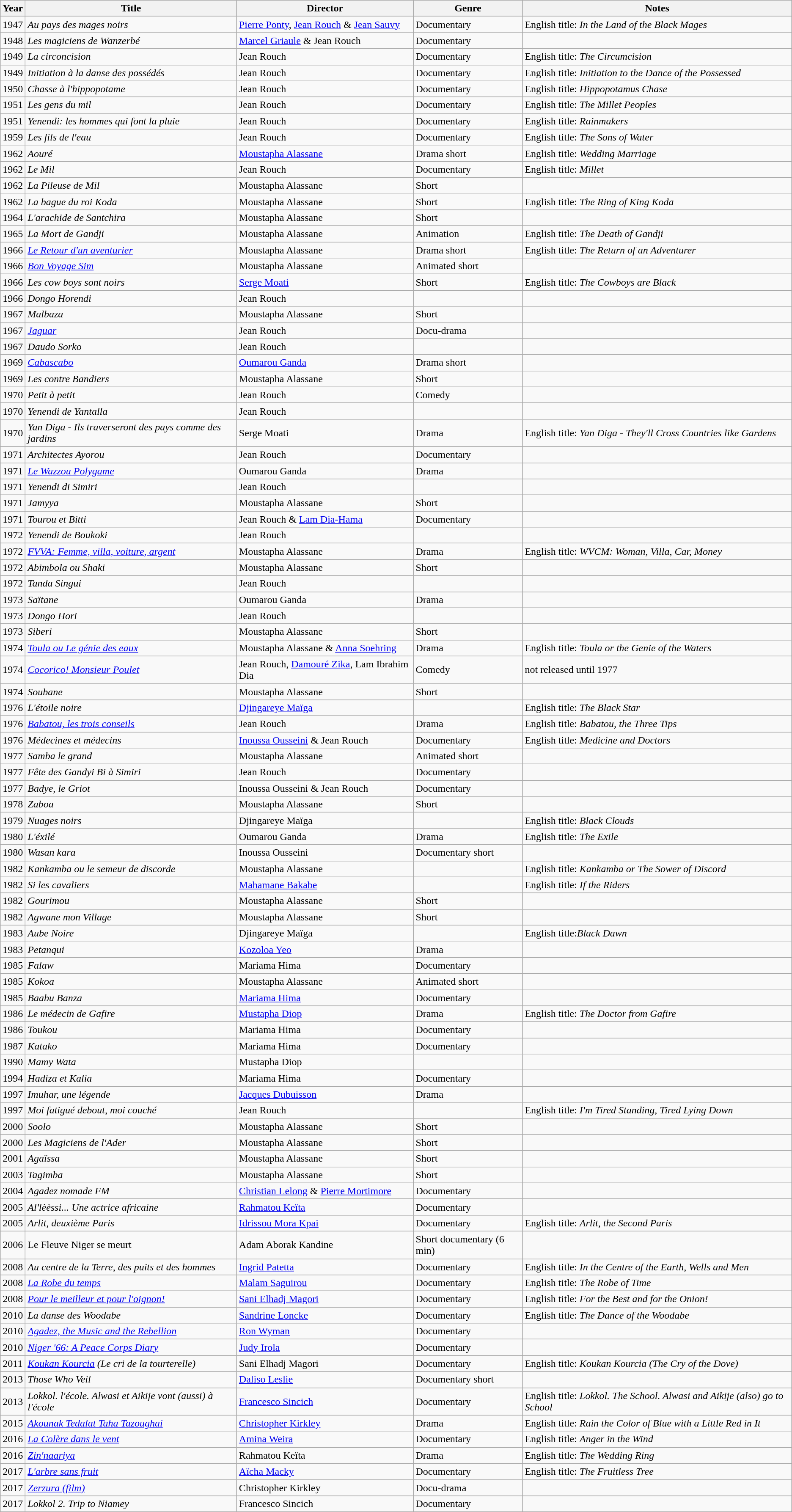<table class="wikitable sortable sticky-header">
<tr>
<th>Year</th>
<th>Title</th>
<th>Director</th>
<th>Genre</th>
<th>Notes</th>
</tr>
<tr>
<td>1947</td>
<td><em>Au pays des mages noirs</em></td>
<td><a href='#'>Pierre Ponty</a>, <a href='#'>Jean Rouch</a> & <a href='#'>Jean Sauvy</a></td>
<td>Documentary</td>
<td>English title: <em>In the Land of the Black Mages</em></td>
</tr>
<tr>
<td>1948</td>
<td><em>Les magiciens de Wanzerbé</em></td>
<td><a href='#'>Marcel Griaule</a> & Jean Rouch</td>
<td>Documentary</td>
<td></td>
</tr>
<tr>
<td>1949</td>
<td><em>La circoncision</em></td>
<td>Jean Rouch</td>
<td>Documentary</td>
<td>English title: <em>The Circumcision</em></td>
</tr>
<tr>
<td>1949</td>
<td><em>Initiation à la danse des possédés</em></td>
<td>Jean Rouch</td>
<td>Documentary</td>
<td>English title: <em>Initiation to the Dance of the Possessed</em></td>
</tr>
<tr>
<td>1950</td>
<td><em>Chasse à l'hippopotame</em></td>
<td>Jean Rouch</td>
<td>Documentary</td>
<td>English title: <em>Hippopotamus Chase</em></td>
</tr>
<tr>
<td>1951</td>
<td><em>Les gens du mil</em></td>
<td>Jean Rouch</td>
<td>Documentary</td>
<td>English title: <em>The Millet Peoples</em></td>
</tr>
<tr>
<td>1951</td>
<td><em>Yenendi: les hommes qui font la pluie</em></td>
<td>Jean Rouch</td>
<td>Documentary</td>
<td>English title: <em>Rainmakers</em></td>
</tr>
<tr>
<td>1959</td>
<td><em>Les fils de l'eau</em></td>
<td>Jean Rouch</td>
<td>Documentary</td>
<td>English title: <em>The Sons of Water</em></td>
</tr>
<tr>
<td>1962</td>
<td><em>Aouré</em></td>
<td><a href='#'>Moustapha Alassane</a></td>
<td>Drama short</td>
<td>English title: <em>Wedding Marriage</em></td>
</tr>
<tr>
<td>1962</td>
<td><em>Le Mil</em></td>
<td>Jean Rouch</td>
<td>Documentary</td>
<td>English title: <em>Millet</em></td>
</tr>
<tr>
<td>1962</td>
<td><em>La Pileuse de Mil</em></td>
<td>Moustapha Alassane</td>
<td>Short</td>
<td></td>
</tr>
<tr>
<td>1962</td>
<td><em>La bague du roi Koda</em></td>
<td>Moustapha Alassane</td>
<td>Short</td>
<td>English title: <em>The Ring of King Koda</em></td>
</tr>
<tr>
<td>1964</td>
<td><em>L'arachide de Santchira</em></td>
<td>Moustapha Alassane</td>
<td>Short</td>
<td></td>
</tr>
<tr>
<td>1965</td>
<td><em>La Mort de Gandji</em></td>
<td>Moustapha Alassane</td>
<td>Animation</td>
<td>English title: <em>The Death of Gandji</em></td>
</tr>
<tr>
<td>1966</td>
<td><em><a href='#'>Le Retour d'un aventurier</a></em></td>
<td>Moustapha Alassane</td>
<td>Drama short</td>
<td>English title: <em>The Return of an Adventurer</em></td>
</tr>
<tr>
<td>1966</td>
<td><em><a href='#'>Bon Voyage Sim</a></em></td>
<td>Moustapha Alassane</td>
<td>Animated short</td>
<td></td>
</tr>
<tr>
<td>1966</td>
<td><em>Les cow boys sont noirs</em></td>
<td><a href='#'>Serge Moati</a></td>
<td>Short</td>
<td>English title: <em>The Cowboys are Black</em></td>
</tr>
<tr>
<td>1966</td>
<td><em>Dongo Horendi</em></td>
<td>Jean Rouch</td>
<td></td>
<td></td>
</tr>
<tr>
<td>1967</td>
<td><em>Malbaza</em></td>
<td>Moustapha Alassane</td>
<td>Short</td>
<td></td>
</tr>
<tr>
<td>1967</td>
<td><em><a href='#'>Jaguar</a></em></td>
<td>Jean Rouch</td>
<td>Docu-drama</td>
<td></td>
</tr>
<tr>
<td>1967</td>
<td><em>Daudo Sorko</em></td>
<td>Jean Rouch</td>
<td></td>
<td></td>
</tr>
<tr>
<td>1969</td>
<td><em><a href='#'>Cabascabo</a></em></td>
<td><a href='#'>Oumarou Ganda</a></td>
<td>Drama short</td>
<td></td>
</tr>
<tr>
<td>1969</td>
<td><em>Les contre Bandiers</em></td>
<td>Moustapha Alassane</td>
<td>Short</td>
<td></td>
</tr>
<tr>
<td>1970</td>
<td><em>Petit à petit</em></td>
<td>Jean Rouch</td>
<td>Comedy</td>
<td></td>
</tr>
<tr>
<td>1970</td>
<td><em>Yenendi de Yantalla</em></td>
<td>Jean Rouch</td>
<td></td>
<td></td>
</tr>
<tr>
<td>1970</td>
<td><em>Yan Diga - Ils traverseront des pays comme des jardins</em></td>
<td>Serge Moati</td>
<td>Drama</td>
<td>English title: <em>Yan Diga - They'll Cross Countries like Gardens</em></td>
</tr>
<tr>
<td>1971</td>
<td><em>Architectes Ayorou</em></td>
<td>Jean Rouch</td>
<td>Documentary</td>
<td></td>
</tr>
<tr>
<td>1971</td>
<td><em><a href='#'>Le Wazzou Polygame</a></em></td>
<td>Oumarou Ganda</td>
<td>Drama</td>
<td></td>
</tr>
<tr>
<td>1971</td>
<td><em>Yenendi di Simiri</em></td>
<td>Jean Rouch</td>
<td></td>
<td></td>
</tr>
<tr>
<td>1971</td>
<td><em>Jamyya</em></td>
<td>Moustapha Alassane</td>
<td>Short</td>
<td></td>
</tr>
<tr>
<td>1971</td>
<td><em>Tourou et Bitti</em></td>
<td>Jean Rouch & <a href='#'>Lam Dia-Hama</a></td>
<td>Documentary</td>
<td></td>
</tr>
<tr>
<td>1972</td>
<td><em>Yenendi de Boukoki</em></td>
<td>Jean Rouch</td>
<td></td>
<td></td>
</tr>
<tr>
<td>1972</td>
<td><em><a href='#'>FVVA: Femme, villa, voiture, argent</a></em></td>
<td>Moustapha Alassane</td>
<td>Drama</td>
<td>English title: <em>WVCM: Woman, Villa, Car, Money</em></td>
</tr>
<tr>
<td>1972</td>
<td><em>Abimbola ou Shaki</em></td>
<td>Moustapha Alassane</td>
<td>Short</td>
<td></td>
</tr>
<tr>
<td>1972</td>
<td><em>Tanda Singui</em></td>
<td>Jean Rouch</td>
<td></td>
</tr>
<tr>
<td>1973</td>
<td><em>Saïtane</em></td>
<td>Oumarou Ganda</td>
<td>Drama</td>
<td></td>
</tr>
<tr>
<td>1973</td>
<td><em>Dongo Hori</em></td>
<td>Jean Rouch</td>
<td></td>
<td></td>
</tr>
<tr>
<td>1973</td>
<td><em>Siberi</em></td>
<td>Moustapha Alassane</td>
<td>Short</td>
<td></td>
</tr>
<tr>
<td>1974</td>
<td><em><a href='#'>Toula ou Le génie des eaux</a></em></td>
<td>Moustapha Alassane & <a href='#'>Anna Soehring</a></td>
<td>Drama</td>
<td>English title: <em>Toula or the Genie of the Waters</em></td>
</tr>
<tr>
<td>1974</td>
<td><em><a href='#'>Cocorico! Monsieur Poulet</a></em></td>
<td>Jean Rouch, <a href='#'>Damouré Zika</a>, Lam Ibrahim Dia</td>
<td>Comedy</td>
<td>not released until 1977</td>
</tr>
<tr>
<td>1974</td>
<td><em>Soubane</em></td>
<td>Moustapha Alassane</td>
<td>Short</td>
<td></td>
</tr>
<tr>
<td>1976</td>
<td><em>L'étoile noire</em></td>
<td><a href='#'>Djingareye Maïga</a></td>
<td></td>
<td>English title: <em>The Black Star</em></td>
</tr>
<tr>
<td>1976</td>
<td><em><a href='#'>Babatou, les trois conseils</a></em></td>
<td>Jean Rouch</td>
<td>Drama</td>
<td>English title: <em>Babatou, the Three Tips</em></td>
</tr>
<tr>
<td>1976</td>
<td><em>Médecines et médecins</em></td>
<td><a href='#'>Inoussa Ousseini</a> & Jean Rouch</td>
<td>Documentary</td>
<td>English title: <em>Medicine and Doctors</em></td>
</tr>
<tr>
<td>1977</td>
<td><em>Samba le grand</em></td>
<td>Moustapha Alassane</td>
<td>Animated short</td>
<td></td>
</tr>
<tr>
<td>1977</td>
<td><em>Fête des Gandyi Bi à Simiri</em></td>
<td>Jean Rouch</td>
<td>Documentary</td>
<td></td>
</tr>
<tr>
<td>1977</td>
<td><em>Badye, le Griot</em></td>
<td>Inoussa Ousseini & Jean Rouch</td>
<td>Documentary</td>
<td></td>
</tr>
<tr>
<td>1978</td>
<td><em>Zaboa</em></td>
<td>Moustapha Alassane</td>
<td>Short</td>
<td></td>
</tr>
<tr>
<td>1979</td>
<td><em>Nuages noirs</em></td>
<td>Djingareye Maïga</td>
<td></td>
<td>English title: <em>Black Clouds</em></td>
</tr>
<tr>
<td>1980</td>
<td><em>L'éxilé</em></td>
<td>Oumarou Ganda</td>
<td>Drama</td>
<td>English title: <em>The Exile</em></td>
</tr>
<tr>
<td>1980</td>
<td><em>Wasan kara</em></td>
<td>Inoussa Ousseini</td>
<td>Documentary short</td>
<td></td>
</tr>
<tr>
<td>1982</td>
<td><em>Kankamba ou le semeur de discorde</em></td>
<td>Moustapha Alassane</td>
<td></td>
<td>English title: <em>Kankamba or The Sower of Discord</em></td>
</tr>
<tr>
<td>1982</td>
<td><em>Si les cavaliers</em></td>
<td><a href='#'>Mahamane Bakabe</a></td>
<td></td>
<td>English title: <em>If the Riders</em></td>
</tr>
<tr>
<td>1982</td>
<td><em>Gourimou</em></td>
<td>Moustapha Alassane</td>
<td>Short</td>
<td></td>
</tr>
<tr>
<td>1982</td>
<td><em>Agwane mon Village</em></td>
<td>Moustapha Alassane</td>
<td>Short</td>
<td></td>
</tr>
<tr>
<td>1983</td>
<td><em>Aube Noire</em></td>
<td>Djingareye Maïga</td>
<td></td>
<td>English title:<em>Black Dawn</em></td>
</tr>
<tr>
<td>1983</td>
<td><em>Petanqui</em></td>
<td><a href='#'>Kozoloa Yeo</a></td>
<td>Drama</td>
<td></td>
</tr>
<tr>
</tr>
<tr>
<td>1985</td>
<td><em>Falaw</em></td>
<td>Mariama Hima</td>
<td>Documentary</td>
<td></td>
</tr>
<tr>
<td>1985</td>
<td><em>Kokoa</em></td>
<td>Moustapha Alassane</td>
<td>Animated short</td>
<td></td>
</tr>
<tr>
<td>1985</td>
<td><em>Baabu Banza</em></td>
<td><a href='#'>Mariama Hima</a></td>
<td>Documentary</td>
<td></td>
</tr>
<tr>
<td>1986</td>
<td><em>Le médecin de Gafire</em></td>
<td><a href='#'>Mustapha Diop</a></td>
<td>Drama</td>
<td>English title: <em>The Doctor from Gafire</em></td>
</tr>
<tr>
<td>1986</td>
<td><em>Toukou</em></td>
<td>Mariama Hima</td>
<td>Documentary</td>
<td></td>
</tr>
<tr>
<td>1987</td>
<td><em>Katako</em></td>
<td>Mariama Hima</td>
<td>Documentary</td>
<td></td>
</tr>
<tr>
<td>1990</td>
<td><em>Mamy Wata</em></td>
<td>Mustapha Diop</td>
<td></td>
<td></td>
</tr>
<tr>
<td>1994</td>
<td><em>Hadiza et Kalia</em></td>
<td>Mariama Hima</td>
<td>Documentary</td>
<td></td>
</tr>
<tr>
<td>1997</td>
<td><em>Imuhar, une légende</em></td>
<td><a href='#'>Jacques Dubuisson</a></td>
<td>Drama</td>
<td></td>
</tr>
<tr>
<td>1997</td>
<td><em>Moi fatigué debout, moi couché</em></td>
<td>Jean Rouch</td>
<td></td>
<td>English title: <em>I'm Tired Standing, Tired Lying Down</em></td>
</tr>
<tr>
<td>2000</td>
<td><em>Soolo</em></td>
<td>Moustapha Alassane</td>
<td>Short</td>
<td></td>
</tr>
<tr>
<td>2000</td>
<td><em>Les Magiciens de l'Ader</em></td>
<td>Moustapha Alassane</td>
<td>Short</td>
<td></td>
</tr>
<tr>
<td>2001</td>
<td><em>Agaïssa</em></td>
<td>Moustapha Alassane</td>
<td>Short</td>
<td></td>
</tr>
<tr>
<td>2003</td>
<td><em>Tagimba</em></td>
<td>Moustapha Alassane</td>
<td>Short</td>
<td></td>
</tr>
<tr>
<td>2004</td>
<td><em>Agadez nomade FM </em></td>
<td><a href='#'>Christian Lelong</a> & <a href='#'>Pierre Mortimore</a></td>
<td>Documentary</td>
<td></td>
</tr>
<tr>
<td>2005</td>
<td><em>Al'lèèssi... Une actrice africaine</em></td>
<td><a href='#'>Rahmatou Keïta</a></td>
<td>Documentary</td>
<td></td>
</tr>
<tr>
<td>2005</td>
<td><em>Arlit, deuxième Paris</em></td>
<td><a href='#'>Idrissou Mora Kpai</a></td>
<td>Documentary</td>
<td>English title: <em>Arlit, the Second Paris</em></td>
</tr>
<tr>
<td>2006</td>
<td>Le Fleuve Niger se meurt</td>
<td>Adam Aborak Kandine</td>
<td>Short documentary (6 min)</td>
<td></td>
</tr>
<tr>
<td>2008</td>
<td><em>Au centre de la Terre, des puits et des hommes</em></td>
<td><a href='#'>Ingrid Patetta</a></td>
<td>Documentary</td>
<td>English title: <em>In the Centre of the Earth, Wells and Men</em></td>
</tr>
<tr>
<td>2008</td>
<td><em><a href='#'>La Robe du temps</a></em></td>
<td><a href='#'>Malam Saguirou</a></td>
<td>Documentary</td>
<td>English title: <em>The Robe of Time</em></td>
</tr>
<tr>
<td>2008</td>
<td><em><a href='#'>Pour le meilleur et pour l'oignon!</a></em></td>
<td><a href='#'>Sani Elhadj Magori</a></td>
<td>Documentary</td>
<td>English title: <em>For the Best and for the Onion!</em></td>
</tr>
<tr>
<td>2010</td>
<td><em>La danse des Woodabe</em></td>
<td><a href='#'>Sandrine Loncke</a></td>
<td>Documentary</td>
<td>English title: <em>The Dance of the Woodabe</em></td>
</tr>
<tr>
<td>2010</td>
<td><em><a href='#'>Agadez, the Music and the Rebellion</a></em></td>
<td><a href='#'>Ron Wyman</a></td>
<td>Documentary</td>
<td></td>
</tr>
<tr>
<td>2010</td>
<td><em><a href='#'>Niger '66: A Peace Corps Diary</a></em></td>
<td><a href='#'>Judy Irola</a></td>
<td>Documentary</td>
<td></td>
</tr>
<tr>
<td>2011</td>
<td><em><a href='#'>Koukan Kourcia</a> (Le cri de la tourterelle)</em></td>
<td>Sani Elhadj Magori</td>
<td>Documentary</td>
<td>English title: <em>Koukan Kourcia (The Cry of the Dove)</em></td>
</tr>
<tr>
<td>2013</td>
<td><em>Those Who Veil</em></td>
<td><a href='#'>Daliso Leslie</a></td>
<td>Documentary short</td>
<td></td>
</tr>
<tr>
<td>2013</td>
<td><em>Lokkol. l'école. Alwasi et Aikije vont (aussi) à l'école</em></td>
<td><a href='#'>Francesco Sincich</a></td>
<td>Documentary</td>
<td>English title: <em>Lokkol. The School. Alwasi and Aikije (also) go to School</em></td>
</tr>
<tr>
<td>2015</td>
<td><em><a href='#'>Akounak Tedalat Taha Tazoughai</a></em></td>
<td><a href='#'>Christopher Kirkley</a></td>
<td>Drama</td>
<td>English title: <em>Rain the Color of Blue with a Little Red in It</em></td>
</tr>
<tr>
<td>2016</td>
<td><em><a href='#'>La Colère dans le vent</a></em></td>
<td><a href='#'>Amina Weira</a></td>
<td>Documentary</td>
<td>English title: <em>Anger in the Wind</em></td>
</tr>
<tr>
<td>2016</td>
<td><em><a href='#'>Zin'naariya</a></em></td>
<td>Rahmatou Keïta</td>
<td>Drama</td>
<td>English title: <em>The Wedding Ring</em></td>
</tr>
<tr>
<td>2017</td>
<td><em><a href='#'>L'arbre sans fruit</a></em></td>
<td><a href='#'>Aïcha Macky</a></td>
<td>Documentary</td>
<td>English title: <em>The Fruitless Tree</em></td>
</tr>
<tr>
<td>2017</td>
<td><em><a href='#'>Zerzura (film)</a></em></td>
<td>Christopher Kirkley</td>
<td>Docu-drama</td>
<td></td>
</tr>
<tr>
<td>2017</td>
<td><em>Lokkol 2. Trip to Niamey</em></td>
<td>Francesco Sincich</td>
<td>Documentary</td>
<td></td>
</tr>
</table>
